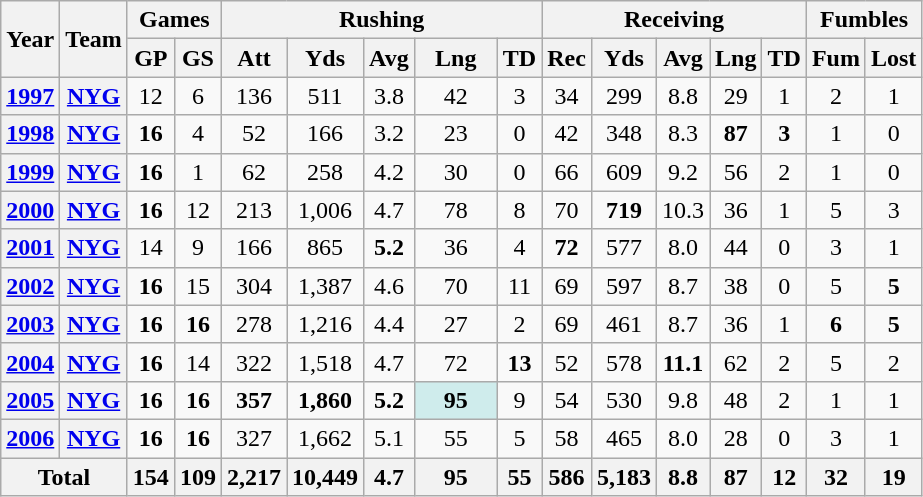<table class="wikitable" style="text-align:center;">
<tr>
<th rowspan="2">Year</th>
<th rowspan="2">Team</th>
<th colspan="2">Games</th>
<th colspan="5">Rushing</th>
<th colspan="5">Receiving</th>
<th colspan="2">Fumbles</th>
</tr>
<tr>
<th>GP</th>
<th>GS</th>
<th>Att</th>
<th>Yds</th>
<th>Avg</th>
<th>Lng</th>
<th>TD</th>
<th>Rec</th>
<th>Yds</th>
<th>Avg</th>
<th>Lng</th>
<th>TD</th>
<th>Fum</th>
<th>Lost</th>
</tr>
<tr>
<th><a href='#'>1997</a></th>
<th><a href='#'>NYG</a></th>
<td>12</td>
<td>6</td>
<td>136</td>
<td>511</td>
<td>3.8</td>
<td>42</td>
<td>3</td>
<td>34</td>
<td>299</td>
<td>8.8</td>
<td>29</td>
<td>1</td>
<td>2</td>
<td>1</td>
</tr>
<tr>
<th><a href='#'>1998</a></th>
<th><a href='#'>NYG</a></th>
<td><strong>16</strong></td>
<td>4</td>
<td>52</td>
<td>166</td>
<td>3.2</td>
<td>23</td>
<td>0</td>
<td>42</td>
<td>348</td>
<td>8.3</td>
<td><strong>87</strong></td>
<td><strong>3</strong></td>
<td>1</td>
<td>0</td>
</tr>
<tr>
<th><a href='#'>1999</a></th>
<th><a href='#'>NYG</a></th>
<td><strong>16</strong></td>
<td>1</td>
<td>62</td>
<td>258</td>
<td>4.2</td>
<td>30</td>
<td>0</td>
<td>66</td>
<td>609</td>
<td>9.2</td>
<td>56</td>
<td>2</td>
<td>1</td>
<td>0</td>
</tr>
<tr>
<th><a href='#'>2000</a></th>
<th><a href='#'>NYG</a></th>
<td><strong>16</strong></td>
<td>12</td>
<td>213</td>
<td>1,006</td>
<td>4.7</td>
<td>78</td>
<td>8</td>
<td>70</td>
<td><strong>719</strong></td>
<td>10.3</td>
<td>36</td>
<td>1</td>
<td>5</td>
<td>3</td>
</tr>
<tr>
<th><a href='#'>2001</a></th>
<th><a href='#'>NYG</a></th>
<td>14</td>
<td>9</td>
<td>166</td>
<td>865</td>
<td><strong>5.2</strong></td>
<td>36</td>
<td>4</td>
<td><strong>72</strong></td>
<td>577</td>
<td>8.0</td>
<td>44</td>
<td>0</td>
<td>3</td>
<td>1</td>
</tr>
<tr>
<th><a href='#'>2002</a></th>
<th><a href='#'>NYG</a></th>
<td><strong>16</strong></td>
<td>15</td>
<td>304</td>
<td>1,387</td>
<td>4.6</td>
<td>70</td>
<td>11</td>
<td>69</td>
<td>597</td>
<td>8.7</td>
<td>38</td>
<td>0</td>
<td>5</td>
<td><strong>5</strong></td>
</tr>
<tr>
<th><a href='#'>2003</a></th>
<th><a href='#'>NYG</a></th>
<td><strong>16</strong></td>
<td><strong>16</strong></td>
<td>278</td>
<td>1,216</td>
<td>4.4</td>
<td>27</td>
<td>2</td>
<td>69</td>
<td>461</td>
<td>8.7</td>
<td>36</td>
<td>1</td>
<td><strong>6</strong></td>
<td><strong>5</strong></td>
</tr>
<tr>
<th><a href='#'>2004</a></th>
<th><a href='#'>NYG</a></th>
<td><strong>16</strong></td>
<td>14</td>
<td>322</td>
<td>1,518</td>
<td>4.7</td>
<td>72</td>
<td><strong>13</strong></td>
<td>52</td>
<td>578</td>
<td><strong>11.1</strong></td>
<td>62</td>
<td>2</td>
<td>5</td>
<td>2</td>
</tr>
<tr>
<th><a href='#'>2005</a></th>
<th><a href='#'>NYG</a></th>
<td><strong>16</strong></td>
<td><strong>16</strong></td>
<td><strong>357</strong></td>
<td><strong>1,860</strong></td>
<td><strong>5.2</strong></td>
<td style="background:#cfecec; width:3em;"><strong>95</strong></td>
<td>9</td>
<td>54</td>
<td>530</td>
<td>9.8</td>
<td>48</td>
<td>2</td>
<td>1</td>
<td>1</td>
</tr>
<tr>
<th><a href='#'>2006</a></th>
<th><a href='#'>NYG</a></th>
<td><strong>16</strong></td>
<td><strong>16</strong></td>
<td>327</td>
<td>1,662</td>
<td>5.1</td>
<td>55</td>
<td>5</td>
<td>58</td>
<td>465</td>
<td>8.0</td>
<td>28</td>
<td>0</td>
<td>3</td>
<td>1</td>
</tr>
<tr>
<th colspan="2">Total</th>
<th>154</th>
<th>109</th>
<th>2,217</th>
<th>10,449</th>
<th>4.7</th>
<th>95</th>
<th>55</th>
<th>586</th>
<th>5,183</th>
<th>8.8</th>
<th>87</th>
<th>12</th>
<th>32</th>
<th>19</th>
</tr>
</table>
